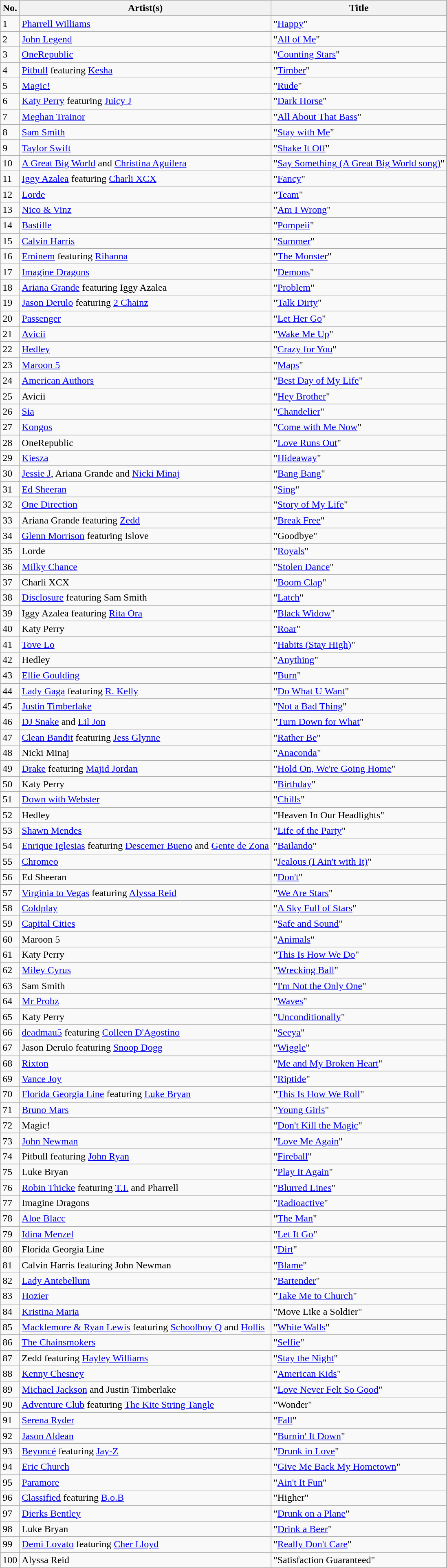<table class="wikitable">
<tr>
<th>No.</th>
<th>Artist(s)</th>
<th>Title</th>
</tr>
<tr>
<td>1</td>
<td><a href='#'>Pharrell Williams</a></td>
<td>"<a href='#'>Happy</a>"</td>
</tr>
<tr>
<td>2</td>
<td><a href='#'>John Legend</a></td>
<td>"<a href='#'>All of Me</a>"</td>
</tr>
<tr>
<td>3</td>
<td><a href='#'>OneRepublic</a></td>
<td>"<a href='#'>Counting Stars</a>"</td>
</tr>
<tr>
<td>4</td>
<td><a href='#'>Pitbull</a> featuring <a href='#'>Kesha</a></td>
<td>"<a href='#'>Timber</a>"</td>
</tr>
<tr>
<td>5</td>
<td><a href='#'>Magic!</a></td>
<td>"<a href='#'>Rude</a>"</td>
</tr>
<tr>
<td>6</td>
<td><a href='#'>Katy Perry</a> featuring <a href='#'>Juicy J</a></td>
<td>"<a href='#'>Dark Horse</a>"</td>
</tr>
<tr>
<td>7</td>
<td><a href='#'>Meghan Trainor</a></td>
<td>"<a href='#'>All About That Bass</a>"</td>
</tr>
<tr>
<td>8</td>
<td><a href='#'>Sam Smith</a></td>
<td>"<a href='#'>Stay with Me</a>"</td>
</tr>
<tr>
<td>9</td>
<td><a href='#'>Taylor Swift</a></td>
<td>"<a href='#'>Shake It Off</a>"</td>
</tr>
<tr>
<td>10</td>
<td><a href='#'>A Great Big World</a> and <a href='#'>Christina Aguilera</a></td>
<td>"<a href='#'>Say Something (A Great Big World song)</a>"</td>
</tr>
<tr>
<td>11</td>
<td><a href='#'>Iggy Azalea</a> featuring <a href='#'>Charli XCX</a></td>
<td>"<a href='#'>Fancy</a>"</td>
</tr>
<tr>
<td>12</td>
<td><a href='#'>Lorde</a></td>
<td>"<a href='#'>Team</a>"</td>
</tr>
<tr>
<td>13</td>
<td><a href='#'>Nico & Vinz</a></td>
<td>"<a href='#'>Am I Wrong</a>"</td>
</tr>
<tr>
<td>14</td>
<td><a href='#'>Bastille</a></td>
<td>"<a href='#'>Pompeii</a>"</td>
</tr>
<tr>
<td>15</td>
<td><a href='#'>Calvin Harris</a></td>
<td>"<a href='#'>Summer</a>"</td>
</tr>
<tr>
<td>16</td>
<td><a href='#'>Eminem</a> featuring <a href='#'>Rihanna</a></td>
<td>"<a href='#'>The Monster</a>"</td>
</tr>
<tr>
<td>17</td>
<td><a href='#'>Imagine Dragons</a></td>
<td>"<a href='#'>Demons</a>"</td>
</tr>
<tr>
<td>18</td>
<td><a href='#'>Ariana Grande</a> featuring Iggy Azalea</td>
<td>"<a href='#'>Problem</a>"</td>
</tr>
<tr>
<td>19</td>
<td><a href='#'>Jason Derulo</a> featuring <a href='#'>2 Chainz</a></td>
<td>"<a href='#'>Talk Dirty</a>"</td>
</tr>
<tr>
<td>20</td>
<td><a href='#'>Passenger</a></td>
<td>"<a href='#'>Let Her Go</a>"</td>
</tr>
<tr>
<td>21</td>
<td><a href='#'>Avicii</a></td>
<td>"<a href='#'>Wake Me Up</a>"</td>
</tr>
<tr>
<td>22</td>
<td><a href='#'>Hedley</a></td>
<td>"<a href='#'>Crazy for You</a>"</td>
</tr>
<tr>
<td>23</td>
<td><a href='#'>Maroon 5</a></td>
<td>"<a href='#'>Maps</a>"</td>
</tr>
<tr>
<td>24</td>
<td><a href='#'>American Authors</a></td>
<td>"<a href='#'>Best Day of My Life</a>"</td>
</tr>
<tr>
<td>25</td>
<td>Avicii</td>
<td>"<a href='#'>Hey Brother</a>"</td>
</tr>
<tr>
<td>26</td>
<td><a href='#'>Sia</a></td>
<td>"<a href='#'>Chandelier</a>"</td>
</tr>
<tr>
<td>27</td>
<td><a href='#'>Kongos</a></td>
<td>"<a href='#'>Come with Me Now</a>"</td>
</tr>
<tr>
<td>28</td>
<td>OneRepublic</td>
<td>"<a href='#'>Love Runs Out</a>"</td>
</tr>
<tr>
<td>29</td>
<td><a href='#'>Kiesza</a></td>
<td>"<a href='#'>Hideaway</a>"</td>
</tr>
<tr>
<td>30</td>
<td><a href='#'>Jessie J</a>, Ariana Grande and <a href='#'>Nicki Minaj</a></td>
<td>"<a href='#'>Bang Bang</a>"</td>
</tr>
<tr>
<td>31</td>
<td><a href='#'>Ed Sheeran</a></td>
<td>"<a href='#'>Sing</a>"</td>
</tr>
<tr>
<td>32</td>
<td><a href='#'>One Direction</a></td>
<td>"<a href='#'>Story of My Life</a>"</td>
</tr>
<tr>
<td>33</td>
<td>Ariana Grande featuring <a href='#'>Zedd</a></td>
<td>"<a href='#'>Break Free</a>"<br></td>
</tr>
<tr>
<td>34</td>
<td><a href='#'>Glenn Morrison</a> featuring Islove</td>
<td>"Goodbye"</td>
</tr>
<tr>
<td>35</td>
<td>Lorde</td>
<td>"<a href='#'>Royals</a>"</td>
</tr>
<tr>
<td>36</td>
<td><a href='#'>Milky Chance</a></td>
<td>"<a href='#'>Stolen Dance</a>"</td>
</tr>
<tr>
<td>37</td>
<td>Charli XCX</td>
<td>"<a href='#'>Boom Clap</a>"</td>
</tr>
<tr>
<td>38</td>
<td><a href='#'>Disclosure</a> featuring Sam Smith</td>
<td>"<a href='#'>Latch</a>"</td>
</tr>
<tr>
<td>39</td>
<td>Iggy Azalea featuring <a href='#'>Rita Ora</a></td>
<td>"<a href='#'>Black Widow</a>"</td>
</tr>
<tr>
<td>40</td>
<td>Katy Perry</td>
<td>"<a href='#'>Roar</a>"</td>
</tr>
<tr>
<td>41</td>
<td><a href='#'>Tove Lo</a></td>
<td>"<a href='#'>Habits (Stay High)</a>"</td>
</tr>
<tr>
<td>42</td>
<td>Hedley</td>
<td>"<a href='#'>Anything</a>"</td>
</tr>
<tr>
<td>43</td>
<td><a href='#'>Ellie Goulding</a></td>
<td>"<a href='#'>Burn</a>"</td>
</tr>
<tr>
<td>44</td>
<td><a href='#'>Lady Gaga</a> featuring <a href='#'>R. Kelly</a></td>
<td>"<a href='#'>Do What U Want</a>"</td>
</tr>
<tr>
<td>45</td>
<td><a href='#'>Justin Timberlake</a></td>
<td>"<a href='#'>Not a Bad Thing</a>"</td>
</tr>
<tr>
<td>46</td>
<td><a href='#'>DJ Snake</a> and <a href='#'>Lil Jon</a></td>
<td>"<a href='#'>Turn Down for What</a>"</td>
</tr>
<tr>
<td>47</td>
<td><a href='#'>Clean Bandit</a> featuring <a href='#'>Jess Glynne</a></td>
<td>"<a href='#'>Rather Be</a>"</td>
</tr>
<tr>
<td>48</td>
<td>Nicki Minaj</td>
<td>"<a href='#'>Anaconda</a>"</td>
</tr>
<tr>
<td>49</td>
<td><a href='#'>Drake</a> featuring <a href='#'>Majid Jordan</a></td>
<td>"<a href='#'>Hold On, We're Going Home</a>"</td>
</tr>
<tr>
<td>50</td>
<td>Katy Perry</td>
<td>"<a href='#'>Birthday</a>"</td>
</tr>
<tr>
<td>51</td>
<td><a href='#'>Down with Webster</a></td>
<td>"<a href='#'>Chills</a>"</td>
</tr>
<tr>
<td>52</td>
<td>Hedley</td>
<td>"Heaven In Our Headlights"</td>
</tr>
<tr>
<td>53</td>
<td><a href='#'>Shawn Mendes</a></td>
<td>"<a href='#'>Life of the Party</a>"</td>
</tr>
<tr>
<td>54</td>
<td><a href='#'>Enrique Iglesias</a> featuring <a href='#'>Descemer Bueno</a> and <a href='#'>Gente de Zona</a></td>
<td>"<a href='#'>Bailando</a>"</td>
</tr>
<tr>
<td>55</td>
<td><a href='#'>Chromeo</a></td>
<td>"<a href='#'>Jealous (I Ain't with It)</a>"</td>
</tr>
<tr>
<td>56</td>
<td>Ed Sheeran</td>
<td>"<a href='#'>Don't</a>"</td>
</tr>
<tr>
<td>57</td>
<td><a href='#'>Virginia to Vegas</a> featuring <a href='#'>Alyssa Reid</a></td>
<td>"<a href='#'>We Are Stars</a>"</td>
</tr>
<tr>
<td>58</td>
<td><a href='#'>Coldplay</a></td>
<td>"<a href='#'>A Sky Full of Stars</a>"</td>
</tr>
<tr>
<td>59</td>
<td><a href='#'>Capital Cities</a></td>
<td>"<a href='#'>Safe and Sound</a>"</td>
</tr>
<tr>
<td>60</td>
<td>Maroon 5</td>
<td>"<a href='#'>Animals</a>"</td>
</tr>
<tr>
<td>61</td>
<td>Katy Perry</td>
<td>"<a href='#'>This Is How We Do</a>"</td>
</tr>
<tr>
<td>62</td>
<td><a href='#'>Miley Cyrus</a></td>
<td>"<a href='#'>Wrecking Ball</a>"</td>
</tr>
<tr>
<td>63</td>
<td>Sam Smith</td>
<td>"<a href='#'>I'm Not the Only One</a>"</td>
</tr>
<tr>
<td>64</td>
<td><a href='#'>Mr Probz</a></td>
<td>"<a href='#'>Waves</a>"</td>
</tr>
<tr>
<td>65</td>
<td>Katy Perry</td>
<td>"<a href='#'>Unconditionally</a>"</td>
</tr>
<tr>
<td>66</td>
<td><a href='#'>deadmau5</a> featuring <a href='#'>Colleen D'Agostino</a></td>
<td>"<a href='#'>Seeya</a>"</td>
</tr>
<tr>
<td>67</td>
<td>Jason Derulo featuring <a href='#'>Snoop Dogg</a></td>
<td>"<a href='#'>Wiggle</a>"</td>
</tr>
<tr>
<td>68</td>
<td><a href='#'>Rixton</a></td>
<td>"<a href='#'>Me and My Broken Heart</a>"</td>
</tr>
<tr>
<td>69</td>
<td><a href='#'>Vance Joy</a></td>
<td>"<a href='#'>Riptide</a>"</td>
</tr>
<tr>
<td>70</td>
<td><a href='#'>Florida Georgia Line</a> featuring <a href='#'>Luke Bryan</a></td>
<td>"<a href='#'>This Is How We Roll</a>"</td>
</tr>
<tr>
<td>71</td>
<td><a href='#'>Bruno Mars</a></td>
<td>"<a href='#'>Young Girls</a>"</td>
</tr>
<tr>
<td>72</td>
<td>Magic!</td>
<td>"<a href='#'>Don't Kill the Magic</a>"</td>
</tr>
<tr>
<td>73</td>
<td><a href='#'>John Newman</a></td>
<td>"<a href='#'>Love Me Again</a>"</td>
</tr>
<tr>
<td>74</td>
<td>Pitbull featuring <a href='#'>John Ryan</a></td>
<td>"<a href='#'>Fireball</a>"</td>
</tr>
<tr>
<td>75</td>
<td>Luke Bryan</td>
<td>"<a href='#'>Play It Again</a>"</td>
</tr>
<tr>
<td>76</td>
<td><a href='#'>Robin Thicke</a> featuring <a href='#'>T.I.</a> and Pharrell</td>
<td>"<a href='#'>Blurred Lines</a>"</td>
</tr>
<tr>
<td>77</td>
<td>Imagine Dragons</td>
<td>"<a href='#'>Radioactive</a>"</td>
</tr>
<tr>
<td>78</td>
<td><a href='#'>Aloe Blacc</a></td>
<td>"<a href='#'>The Man</a>"</td>
</tr>
<tr>
<td>79</td>
<td><a href='#'>Idina Menzel</a></td>
<td>"<a href='#'>Let It Go</a>"</td>
</tr>
<tr>
<td>80</td>
<td>Florida Georgia Line</td>
<td>"<a href='#'>Dirt</a>"</td>
</tr>
<tr>
<td>81</td>
<td>Calvin Harris featuring John Newman</td>
<td>"<a href='#'>Blame</a>"</td>
</tr>
<tr>
<td>82</td>
<td><a href='#'>Lady Antebellum</a></td>
<td>"<a href='#'>Bartender</a>"</td>
</tr>
<tr>
<td>83</td>
<td><a href='#'>Hozier</a></td>
<td>"<a href='#'>Take Me to Church</a>"</td>
</tr>
<tr>
<td>84</td>
<td><a href='#'>Kristina Maria</a></td>
<td>"Move Like a Soldier"</td>
</tr>
<tr>
<td>85</td>
<td><a href='#'>Macklemore & Ryan Lewis</a> featuring <a href='#'>Schoolboy Q</a> and <a href='#'>Hollis</a></td>
<td>"<a href='#'>White Walls</a>"</td>
</tr>
<tr>
<td>86</td>
<td><a href='#'>The Chainsmokers</a></td>
<td>"<a href='#'>Selfie</a>"</td>
</tr>
<tr>
<td>87</td>
<td>Zedd featuring <a href='#'>Hayley Williams</a></td>
<td>"<a href='#'>Stay the Night</a>"</td>
</tr>
<tr>
<td>88</td>
<td><a href='#'>Kenny Chesney</a></td>
<td>"<a href='#'>American Kids</a>"</td>
</tr>
<tr>
<td>89</td>
<td><a href='#'>Michael Jackson</a> and Justin Timberlake</td>
<td>"<a href='#'>Love Never Felt So Good</a>"</td>
</tr>
<tr>
<td>90</td>
<td><a href='#'>Adventure Club</a> featuring <a href='#'>The Kite String Tangle</a></td>
<td>"Wonder"</td>
</tr>
<tr>
<td>91</td>
<td><a href='#'>Serena Ryder</a></td>
<td>"<a href='#'>Fall</a>"</td>
</tr>
<tr>
<td>92</td>
<td><a href='#'>Jason Aldean</a></td>
<td>"<a href='#'>Burnin' It Down</a>"</td>
</tr>
<tr>
<td>93</td>
<td><a href='#'>Beyoncé</a> featuring <a href='#'>Jay-Z</a></td>
<td>"<a href='#'>Drunk in Love</a>"</td>
</tr>
<tr>
<td>94</td>
<td><a href='#'>Eric Church</a></td>
<td>"<a href='#'>Give Me Back My Hometown</a>"</td>
</tr>
<tr>
<td>95</td>
<td><a href='#'>Paramore</a></td>
<td>"<a href='#'>Ain't It Fun</a>"</td>
</tr>
<tr>
<td>96</td>
<td><a href='#'>Classified</a> featuring <a href='#'>B.o.B</a></td>
<td>"Higher"</td>
</tr>
<tr>
<td>97</td>
<td><a href='#'>Dierks Bentley</a></td>
<td>"<a href='#'>Drunk on a Plane</a>"</td>
</tr>
<tr>
<td>98</td>
<td>Luke Bryan</td>
<td>"<a href='#'>Drink a Beer</a>"</td>
</tr>
<tr>
<td>99</td>
<td><a href='#'>Demi Lovato</a> featuring <a href='#'>Cher Lloyd</a></td>
<td>"<a href='#'>Really Don't Care</a>"</td>
</tr>
<tr>
<td>100</td>
<td>Alyssa Reid</td>
<td>"Satisfaction Guaranteed"</td>
</tr>
</table>
